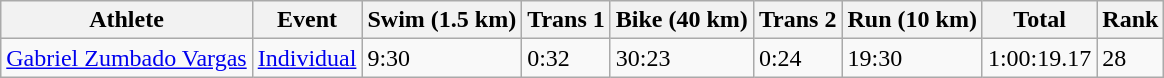<table class="wikitable" border="1" style="">
<tr>
<th>Athlete</th>
<th>Event</th>
<th>Swim (1.5 km)</th>
<th>Trans 1</th>
<th>Bike (40 km)</th>
<th>Trans 2</th>
<th>Run (10 km)</th>
<th>Total</th>
<th>Rank</th>
</tr>
<tr>
<td><a href='#'>Gabriel Zumbado Vargas</a></td>
<td><a href='#'>Individual</a></td>
<td>9:30</td>
<td>0:32</td>
<td>30:23</td>
<td>0:24</td>
<td>19:30</td>
<td>1:00:19.17</td>
<td>28</td>
</tr>
</table>
